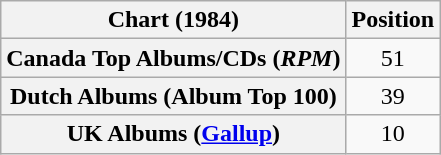<table class="wikitable sortable plainrowheaders" style="text-align:center">
<tr>
<th scope="col">Chart (1984)</th>
<th scope="col">Position</th>
</tr>
<tr>
<th scope="row">Canada Top Albums/CDs (<em>RPM</em>)</th>
<td>51</td>
</tr>
<tr>
<th scope="row">Dutch Albums (Album Top 100)</th>
<td>39</td>
</tr>
<tr>
<th scope="row">UK Albums (<a href='#'>Gallup</a>)</th>
<td>10</td>
</tr>
</table>
